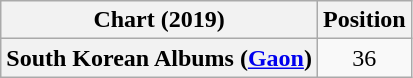<table class="wikitable plainrowheaders" style="text-align:center">
<tr>
<th scope="col">Chart (2019)</th>
<th scope="col">Position</th>
</tr>
<tr>
<th scope="row">South Korean Albums (<a href='#'>Gaon</a>)</th>
<td>36</td>
</tr>
</table>
